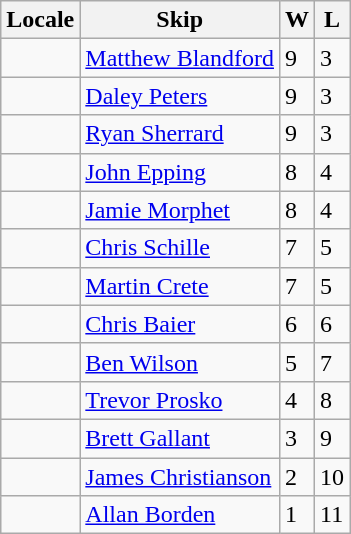<table class="wikitable" border="1">
<tr>
<th>Locale</th>
<th>Skip</th>
<th>W</th>
<th>L</th>
</tr>
<tr>
<td></td>
<td><a href='#'>Matthew Blandford</a></td>
<td>9</td>
<td>3</td>
</tr>
<tr>
<td></td>
<td><a href='#'>Daley Peters</a></td>
<td>9</td>
<td>3</td>
</tr>
<tr>
<td></td>
<td><a href='#'>Ryan Sherrard</a></td>
<td>9</td>
<td>3</td>
</tr>
<tr>
<td></td>
<td><a href='#'>John Epping</a></td>
<td>8</td>
<td>4</td>
</tr>
<tr>
<td></td>
<td><a href='#'>Jamie Morphet</a></td>
<td>8</td>
<td>4</td>
</tr>
<tr>
<td></td>
<td><a href='#'>Chris Schille</a></td>
<td>7</td>
<td>5</td>
</tr>
<tr>
<td></td>
<td><a href='#'>Martin Crete</a></td>
<td>7</td>
<td>5</td>
</tr>
<tr>
<td></td>
<td><a href='#'>Chris Baier</a></td>
<td>6</td>
<td>6</td>
</tr>
<tr>
<td></td>
<td><a href='#'>Ben Wilson</a></td>
<td>5</td>
<td>7</td>
</tr>
<tr>
<td></td>
<td><a href='#'>Trevor Prosko</a></td>
<td>4</td>
<td>8</td>
</tr>
<tr>
<td></td>
<td><a href='#'>Brett Gallant</a></td>
<td>3</td>
<td>9</td>
</tr>
<tr>
<td></td>
<td><a href='#'>James Christianson</a></td>
<td>2</td>
<td>10</td>
</tr>
<tr>
<td></td>
<td><a href='#'>Allan Borden</a></td>
<td>1</td>
<td>11</td>
</tr>
</table>
